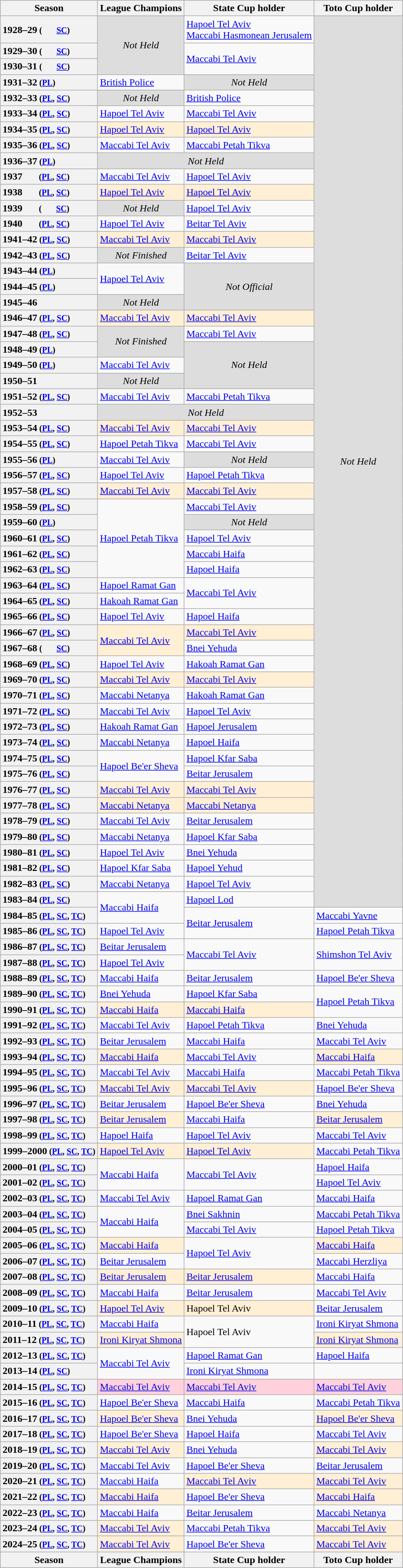<table class="wikitable sortable plainrowheaders" |template=yes|name=Israeli Football Title Holders>
<tr>
<th>Season</th>
<th>League Champions</th>
<th>State Cup holder</th>
<th>Toto Cup holder</th>
</tr>
<tr>
<th style="text-align:left">1928–29<small> (       <a href='#'>SC</a>)</small></th>
<td rowspan=3 bgcolor=DDDDDD align=center><em>Not Held</em></td>
<td><a href='#'>Hapoel Tel Aviv</a> <br> <a href='#'>Maccabi Hasmonean Jerusalem</a></td>
<td rowspan=56 bgcolor=DDDDDD align=center><em>Not Held</em></td>
</tr>
<tr>
<th style="text-align:left">1929–30<small> (       <a href='#'>SC</a>)</small></th>
<td rowspan=2><a href='#'>Maccabi Tel Aviv</a></td>
</tr>
<tr>
<th style="text-align:left">1930–31<small> (       <a href='#'>SC</a>)</small></th>
</tr>
<tr>
<th style="text-align:left">1931–32<small> (<a href='#'>PL</a>)</small></th>
<td><a href='#'>British Police</a></td>
<td bgcolor=DDDDDD align=center><em>Not Held</em></td>
</tr>
<tr>
<th style="text-align:left">1932–33<small> (<a href='#'>PL</a>, <a href='#'>SC</a>)</small></th>
<td bgcolor=DDDDDD align=center><em>Not Held</em></td>
<td><a href='#'>British Police</a></td>
</tr>
<tr>
<th style="text-align:left">1933–34<small> (<a href='#'>PL</a>, <a href='#'>SC</a>)</small></th>
<td><a href='#'>Hapoel Tel Aviv</a></td>
<td><a href='#'>Maccabi Tel Aviv</a></td>
</tr>
<tr>
<th style="text-align:left">1934–35<small> (<a href='#'>PL</a>, <a href='#'>SC</a>)</small></th>
<td bgcolor=FFEFD5><a href='#'>Hapoel Tel Aviv</a></td>
<td bgcolor=FFEFD5><a href='#'>Hapoel Tel Aviv</a></td>
</tr>
<tr>
<th style="text-align:left">1935–36<small> (<a href='#'>PL</a>, <a href='#'>SC</a>)</small></th>
<td><a href='#'>Maccabi Tel Aviv</a></td>
<td><a href='#'>Maccabi Petah Tikva</a></td>
</tr>
<tr>
<th style="text-align:left">1936–37<small> (<a href='#'>PL</a>)</small></th>
<td colspan=2 bgcolor=DDDDDD align=center><em>Not Held</em></td>
</tr>
<tr>
<th style="text-align:left">1937<small>        (<a href='#'>PL</a>, <a href='#'>SC</a>)</small></th>
<td><a href='#'>Maccabi Tel Aviv</a></td>
<td><a href='#'>Hapoel Tel Aviv</a></td>
</tr>
<tr>
<th style="text-align:left">1938<small>        (<a href='#'>PL</a>, <a href='#'>SC</a>)</small></th>
<td bgcolor=FFEFD5><a href='#'>Hapoel Tel Aviv</a></td>
<td bgcolor=FFEFD5><a href='#'>Hapoel Tel Aviv</a></td>
</tr>
<tr>
<th style="text-align:left">1939<small>        (       <a href='#'>SC</a>)</small></th>
<td bgcolor=DDDDDD align=center><em>Not Held</em></td>
<td><a href='#'>Hapoel Tel Aviv</a></td>
</tr>
<tr>
<th style="text-align:left">1940<small>        (<a href='#'>PL</a>, <a href='#'>SC</a>)</small></th>
<td><a href='#'>Hapoel Tel Aviv</a></td>
<td><a href='#'>Beitar Tel Aviv</a></td>
</tr>
<tr>
<th style="text-align:left">1941–42<small> (<a href='#'>PL</a>, <a href='#'>SC</a>)</small></th>
<td bgcolor=FFEFD5><a href='#'>Maccabi Tel Aviv</a></td>
<td bgcolor=FFEFD5><a href='#'>Maccabi Tel Aviv</a></td>
</tr>
<tr>
<th style="text-align:left">1942–43<small> (<a href='#'>PL</a>, <a href='#'>SC</a>)</small></th>
<td bgcolor=DDDDDD align=center><em>Not Finished</em></td>
<td><a href='#'>Beitar Tel Aviv</a></td>
</tr>
<tr>
<th style="text-align:left">1943–44<small> (<a href='#'>PL</a>)</small></th>
<td rowspan=2><a href='#'>Hapoel Tel Aviv</a></td>
<td rowspan=3 bgcolor=DDDDDD align=center><em>Not Official</em></td>
</tr>
<tr>
<th style="text-align:left">1944–45<small> (<a href='#'>PL</a>)</small></th>
</tr>
<tr>
<th style="text-align:left">1945–46</th>
<td bgcolor=DDDDDD align=center><em>Not Held</em></td>
</tr>
<tr>
<th style="text-align:left">1946–47<small> (<a href='#'>PL</a>, <a href='#'>SC</a>)</small></th>
<td bgcolor=FFEFD5><a href='#'>Maccabi Tel Aviv</a></td>
<td bgcolor=FFEFD5><a href='#'>Maccabi Tel Aviv</a></td>
</tr>
<tr>
<th style="text-align:left">1947–48<small> (<a href='#'>PL</a>, <a href='#'>SC</a>)</small></th>
<td rowspan=2 bgcolor=DDDDDD align=center><em>Not Finished</em></td>
<td><a href='#'>Maccabi Tel Aviv</a></td>
</tr>
<tr>
<th style="text-align:left">1948–49<small> (<a href='#'>PL</a>)</small></th>
<td rowspan=3 bgcolor=DDDDDD align=center><em>Not Held</em></td>
</tr>
<tr>
<th style="text-align:left">1949–50<small> (<a href='#'>PL</a>)</small></th>
<td><a href='#'>Maccabi Tel Aviv</a></td>
</tr>
<tr>
<th style="text-align:left">1950–51</th>
<td bgcolor=DDDDDD align=center><em>Not Held</em></td>
</tr>
<tr>
<th style="text-align:left">1951–52<small> (<a href='#'>PL</a>, <a href='#'>SC</a>)</small></th>
<td><a href='#'>Maccabi Tel Aviv</a></td>
<td><a href='#'>Maccabi Petah Tikva</a></td>
</tr>
<tr>
<th style="text-align:left">1952–53</th>
<td colspan=2 bgcolor=DDDDDD align=center><em>Not Held</em></td>
</tr>
<tr>
<th style="text-align:left">1953–54<small> (<a href='#'>PL</a>, <a href='#'>SC</a>)</small></th>
<td bgcolor=FFEFD5><a href='#'>Maccabi Tel Aviv</a></td>
<td bgcolor=FFEFD5><a href='#'>Maccabi Tel Aviv</a></td>
</tr>
<tr>
<th style="text-align:left">1954–55<small> (<a href='#'>PL</a>, <a href='#'>SC</a>)</small></th>
<td><a href='#'>Hapoel Petah Tikva</a></td>
<td><a href='#'>Maccabi Tel Aviv</a></td>
</tr>
<tr>
<th style="text-align:left">1955–56<small> (<a href='#'>PL</a>)</small></th>
<td><a href='#'>Maccabi Tel Aviv</a></td>
<td bgcolor=DDDDDD align=center><em>Not Held</em></td>
</tr>
<tr>
<th style="text-align:left">1956–57<small> (<a href='#'>PL</a>, <a href='#'>SC</a>)</small></th>
<td><a href='#'>Hapoel Tel Aviv</a></td>
<td><a href='#'>Hapoel Petah Tikva</a></td>
</tr>
<tr>
<th style="text-align:left">1957–58<small> (<a href='#'>PL</a>, <a href='#'>SC</a>)</small></th>
<td bgcolor=FFEFD5><a href='#'>Maccabi Tel Aviv</a></td>
<td bgcolor=FFEFD5><a href='#'>Maccabi Tel Aviv</a></td>
</tr>
<tr>
<th style="text-align:left">1958–59<small> (<a href='#'>PL</a>, <a href='#'>SC</a>)</small></th>
<td rowspan=5><a href='#'>Hapoel Petah Tikva</a></td>
<td><a href='#'>Maccabi Tel Aviv</a></td>
</tr>
<tr>
<th style="text-align:left">1959–60<small> (<a href='#'>PL</a>)</small></th>
<td bgcolor=DDDDDD align=center><em>Not Held</em></td>
</tr>
<tr>
<th style="text-align:left">1960–61<small> (<a href='#'>PL</a>, <a href='#'>SC</a>)</small></th>
<td><a href='#'>Hapoel Tel Aviv</a></td>
</tr>
<tr>
<th style="text-align:left">1961–62<small> (<a href='#'>PL</a>, <a href='#'>SC</a>)</small></th>
<td><a href='#'>Maccabi Haifa</a></td>
</tr>
<tr>
<th style="text-align:left">1962–63<small> (<a href='#'>PL</a>, <a href='#'>SC</a>)</small></th>
<td><a href='#'>Hapoel Haifa</a></td>
</tr>
<tr>
<th style="text-align:left">1963–64<small> (<a href='#'>PL</a>, <a href='#'>SC</a>)</small></th>
<td><a href='#'>Hapoel Ramat Gan</a></td>
<td rowspan=2><a href='#'>Maccabi Tel Aviv</a></td>
</tr>
<tr>
<th style="text-align:left">1964–65<small> (<a href='#'>PL</a>, <a href='#'>SC</a>)</small></th>
<td><a href='#'>Hakoah Ramat Gan</a></td>
</tr>
<tr>
<th style="text-align:left">1965–66<small> (<a href='#'>PL</a>, <a href='#'>SC</a>)</small></th>
<td><a href='#'>Hapoel Tel Aviv</a></td>
<td><a href='#'>Hapoel Haifa</a></td>
</tr>
<tr>
<th style="text-align:left">1966–67<small> (<a href='#'>PL</a>, <a href='#'>SC</a>)</small></th>
<td rowspan=2 bgcolor=FFEFD5><a href='#'>Maccabi Tel Aviv</a></td>
<td bgcolor=FFEFD5><a href='#'>Maccabi Tel Aviv</a></td>
</tr>
<tr>
<th style="text-align:left">1967–68<small> (       <a href='#'>SC</a>)</small></th>
<td><a href='#'>Bnei Yehuda</a></td>
</tr>
<tr>
<th style="text-align:left">1968–69<small> (<a href='#'>PL</a>, <a href='#'>SC</a>)</small></th>
<td><a href='#'>Hapoel Tel Aviv</a></td>
<td><a href='#'>Hakoah Ramat Gan</a></td>
</tr>
<tr>
<th style="text-align:left">1969–70<small> (<a href='#'>PL</a>, <a href='#'>SC</a>)</small></th>
<td bgcolor=FFEFD5><a href='#'>Maccabi Tel Aviv</a></td>
<td bgcolor=FFEFD5><a href='#'>Maccabi Tel Aviv</a></td>
</tr>
<tr>
<th style="text-align:left">1970–71<small> (<a href='#'>PL</a>, <a href='#'>SC</a>)</small></th>
<td><a href='#'>Maccabi Netanya</a></td>
<td><a href='#'>Hakoah Ramat Gan</a></td>
</tr>
<tr>
<th style="text-align:left">1971–72<small> (<a href='#'>PL</a>, <a href='#'>SC</a>)</small></th>
<td><a href='#'>Maccabi Tel Aviv</a></td>
<td><a href='#'>Hapoel Tel Aviv</a></td>
</tr>
<tr>
<th style="text-align:left">1972–73<small> (<a href='#'>PL</a>, <a href='#'>SC</a>)</small></th>
<td><a href='#'>Hakoah Ramat Gan</a></td>
<td><a href='#'>Hapoel Jerusalem</a></td>
</tr>
<tr>
<th style="text-align:left">1973–74<small> (<a href='#'>PL</a>, <a href='#'>SC</a>)</small></th>
<td><a href='#'>Maccabi Netanya</a></td>
<td><a href='#'>Hapoel Haifa</a></td>
</tr>
<tr>
<th style="text-align:left">1974–75<small> (<a href='#'>PL</a>, <a href='#'>SC</a>)</small></th>
<td rowspan=2><a href='#'>Hapoel Be'er Sheva</a></td>
<td><a href='#'>Hapoel Kfar Saba</a></td>
</tr>
<tr>
<th style="text-align:left">1975–76<small> (<a href='#'>PL</a>, <a href='#'>SC</a>)</small></th>
<td><a href='#'>Beitar Jerusalem</a></td>
</tr>
<tr>
<th style="text-align:left">1976–77<small> (<a href='#'>PL</a>, <a href='#'>SC</a>)</small></th>
<td bgcolor=FFEFD5><a href='#'>Maccabi Tel Aviv</a></td>
<td bgcolor=FFEFD5><a href='#'>Maccabi Tel Aviv</a></td>
</tr>
<tr>
<th style="text-align:left">1977–78<small> (<a href='#'>PL</a>, <a href='#'>SC</a>)</small></th>
<td bgcolor=FFEFD5><a href='#'>Maccabi Netanya</a></td>
<td bgcolor=FFEFD5><a href='#'>Maccabi Netanya</a></td>
</tr>
<tr>
<th style="text-align:left">1978–79<small> (<a href='#'>PL</a>, <a href='#'>SC</a>)</small></th>
<td><a href='#'>Maccabi Tel Aviv</a></td>
<td><a href='#'>Beitar Jerusalem</a></td>
</tr>
<tr>
<th style="text-align:left">1979–80<small> (<a href='#'>PL</a>, <a href='#'>SC</a>)</small></th>
<td><a href='#'>Maccabi Netanya</a></td>
<td><a href='#'>Hapoel Kfar Saba</a></td>
</tr>
<tr>
<th style="text-align:left">1980–81<small> (<a href='#'>PL</a>, <a href='#'>SC</a>)</small></th>
<td><a href='#'>Hapoel Tel Aviv</a></td>
<td><a href='#'>Bnei Yehuda</a></td>
</tr>
<tr>
<th style="text-align:left">1981–82<small> (<a href='#'>PL</a>, <a href='#'>SC</a>)</small></th>
<td><a href='#'>Hapoel Kfar Saba</a></td>
<td><a href='#'>Hapoel Yehud</a></td>
</tr>
<tr>
<th style="text-align:left">1982–83<small> (<a href='#'>PL</a>, <a href='#'>SC</a>)</small></th>
<td><a href='#'>Maccabi Netanya</a></td>
<td><a href='#'>Hapoel Tel Aviv</a></td>
</tr>
<tr>
<th style="text-align:left">1983–84<small> (<a href='#'>PL</a>, <a href='#'>SC</a>)</small></th>
<td rowspan=2><a href='#'>Maccabi Haifa</a></td>
<td><a href='#'>Hapoel Lod</a></td>
</tr>
<tr>
<th style="text-align:left">1984–85<small> (<a href='#'>PL</a>, <a href='#'>SC</a>, <a href='#'>TC</a>)</small></th>
<td rowspan=2><a href='#'>Beitar Jerusalem</a></td>
<td><a href='#'>Maccabi Yavne</a></td>
</tr>
<tr>
<th style="text-align:left">1985–86<small> (<a href='#'>PL</a>, <a href='#'>SC</a>, <a href='#'>TC</a>)</small></th>
<td><a href='#'>Hapoel Tel Aviv</a></td>
<td><a href='#'>Hapoel Petah Tikva</a></td>
</tr>
<tr>
<th style="text-align:left">1986–87<small> (<a href='#'>PL</a>, <a href='#'>SC</a>, <a href='#'>TC</a>)</small></th>
<td><a href='#'>Beitar Jerusalem</a></td>
<td rowspan=2><a href='#'>Maccabi Tel Aviv</a></td>
<td rowspan=2><a href='#'>Shimshon Tel Aviv</a></td>
</tr>
<tr>
<th style="text-align:left">1987–88<small> (<a href='#'>PL</a>, <a href='#'>SC</a>, <a href='#'>TC</a>)</small></th>
<td><a href='#'>Hapoel Tel Aviv</a></td>
</tr>
<tr>
<th style="text-align:left">1988–89<small> (<a href='#'>PL</a>, <a href='#'>SC</a>, <a href='#'>TC</a>)</small></th>
<td><a href='#'>Maccabi Haifa</a></td>
<td><a href='#'>Beitar Jerusalem</a></td>
<td><a href='#'>Hapoel Be'er Sheva</a></td>
</tr>
<tr>
<th style="text-align:left">1989–90<small> (<a href='#'>PL</a>, <a href='#'>SC</a>, <a href='#'>TC</a>)</small></th>
<td><a href='#'>Bnei Yehuda</a></td>
<td><a href='#'>Hapoel Kfar Saba</a></td>
<td rowspan=2><a href='#'>Hapoel Petah Tikva</a></td>
</tr>
<tr>
<th style="text-align:left">1990–91<small> (<a href='#'>PL</a>, <a href='#'>SC</a>, <a href='#'>TC</a>)</small></th>
<td bgcolor=FFEFD5><a href='#'>Maccabi Haifa</a></td>
<td bgcolor=FFEFD5><a href='#'>Maccabi Haifa</a></td>
</tr>
<tr>
<th style="text-align:left">1991–92<small> (<a href='#'>PL</a>, <a href='#'>SC</a>, <a href='#'>TC</a>)</small></th>
<td><a href='#'>Maccabi Tel Aviv</a></td>
<td><a href='#'>Hapoel Petah Tikva</a></td>
<td><a href='#'>Bnei Yehuda</a></td>
</tr>
<tr>
<th style="text-align:left">1992–93<small> (<a href='#'>PL</a>, <a href='#'>SC</a>, <a href='#'>TC</a>)</small></th>
<td><a href='#'>Beitar Jerusalem</a></td>
<td><a href='#'>Maccabi Haifa</a></td>
<td><a href='#'>Maccabi Tel Aviv</a></td>
</tr>
<tr>
<th style="text-align:left">1993–94<small> (<a href='#'>PL</a>, <a href='#'>SC</a>, <a href='#'>TC</a>)</small></th>
<td bgcolor=FFEFD5><a href='#'>Maccabi Haifa</a></td>
<td><a href='#'>Maccabi Tel Aviv</a></td>
<td bgcolor=FFEFD5><a href='#'>Maccabi Haifa</a></td>
</tr>
<tr>
<th style="text-align:left">1994–95<small> (<a href='#'>PL</a>, <a href='#'>SC</a>, <a href='#'>TC</a>)</small></th>
<td><a href='#'>Maccabi Tel Aviv</a></td>
<td><a href='#'>Maccabi Haifa</a></td>
<td><a href='#'>Maccabi Petah Tikva</a></td>
</tr>
<tr>
<th style="text-align:left">1995–96<small> (<a href='#'>PL</a>, <a href='#'>SC</a>, <a href='#'>TC</a>)</small></th>
<td bgcolor=FFEFD5><a href='#'>Maccabi Tel Aviv</a></td>
<td bgcolor=FFEFD5><a href='#'>Maccabi Tel Aviv</a></td>
<td><a href='#'>Hapoel Be'er Sheva</a></td>
</tr>
<tr>
<th style="text-align:left">1996–97<small> (<a href='#'>PL</a>, <a href='#'>SC</a>, <a href='#'>TC</a>)</small></th>
<td><a href='#'>Beitar Jerusalem</a></td>
<td><a href='#'>Hapoel Be'er Sheva</a></td>
<td><a href='#'>Bnei Yehuda</a></td>
</tr>
<tr>
<th style="text-align:left">1997–98<small> (<a href='#'>PL</a>, <a href='#'>SC</a>, <a href='#'>TC</a>)</small></th>
<td bgcolor=FFEFD5><a href='#'>Beitar Jerusalem</a></td>
<td><a href='#'>Maccabi Haifa</a></td>
<td bgcolor=FFEFD5><a href='#'>Beitar Jerusalem</a></td>
</tr>
<tr>
<th style="text-align:left">1998–99<small> (<a href='#'>PL</a>, <a href='#'>SC</a>, <a href='#'>TC</a>)</small></th>
<td><a href='#'>Hapoel Haifa</a></td>
<td><a href='#'>Hapoel Tel Aviv</a></td>
<td><a href='#'>Maccabi Tel Aviv</a></td>
</tr>
<tr>
<th style="text-align:left">1999–2000<small> (<a href='#'>PL</a>, <a href='#'>SC</a>, <a href='#'>TC</a>)</small></th>
<td bgcolor=FFEFD5><a href='#'>Hapoel Tel Aviv</a></td>
<td bgcolor=FFEFD5><a href='#'>Hapoel Tel Aviv</a></td>
<td><a href='#'>Maccabi Petah Tikva</a></td>
</tr>
<tr>
<th style="text-align:left">2000–01<small> (<a href='#'>PL</a>, <a href='#'>SC</a>, <a href='#'>TC</a>)</small></th>
<td rowspan=2><a href='#'>Maccabi Haifa</a></td>
<td rowspan=2><a href='#'>Maccabi Tel Aviv</a></td>
<td><a href='#'>Hapoel Haifa</a></td>
</tr>
<tr>
<th style="text-align:left">2001–02<small> (<a href='#'>PL</a>, <a href='#'>SC</a>, <a href='#'>TC</a>)</small></th>
<td><a href='#'>Hapoel Tel Aviv</a></td>
</tr>
<tr>
<th style="text-align:left">2002–03<small> (<a href='#'>PL</a>, <a href='#'>SC</a>, <a href='#'>TC</a>)</small></th>
<td><a href='#'>Maccabi Tel Aviv</a></td>
<td><a href='#'>Hapoel Ramat Gan</a></td>
<td><a href='#'>Maccabi Haifa</a></td>
</tr>
<tr>
<th style="text-align:left">2003–04<small> (<a href='#'>PL</a>, <a href='#'>SC</a>, <a href='#'>TC</a>)</small></th>
<td rowspan=2><a href='#'>Maccabi Haifa</a></td>
<td><a href='#'>Bnei Sakhnin</a></td>
<td><a href='#'>Maccabi Petah Tikva</a></td>
</tr>
<tr>
<th style="text-align:left">2004–05<small> (<a href='#'>PL</a>, <a href='#'>SC</a>, <a href='#'>TC</a>)</small></th>
<td><a href='#'>Maccabi Tel Aviv</a></td>
<td><a href='#'>Hapoel Petah Tikva</a></td>
</tr>
<tr>
<th style="text-align:left">2005–06<small> (<a href='#'>PL</a>, <a href='#'>SC</a>, <a href='#'>TC</a>)</small></th>
<td bgcolor=FFEFD5><a href='#'>Maccabi Haifa</a></td>
<td rowspan=2><a href='#'>Hapoel Tel Aviv</a></td>
<td bgcolor=FFEFD5><a href='#'>Maccabi Haifa</a></td>
</tr>
<tr>
<th style="text-align:left">2006–07<small> (<a href='#'>PL</a>, <a href='#'>SC</a>, <a href='#'>TC</a>)</small></th>
<td><a href='#'>Beitar Jerusalem</a></td>
<td><a href='#'>Maccabi Herzliya</a></td>
</tr>
<tr>
<th style="text-align:left">2007–08<small> (<a href='#'>PL</a>, <a href='#'>SC</a>, <a href='#'>TC</a>)</small></th>
<td bgcolor=FFEFD5><a href='#'>Beitar Jerusalem</a></td>
<td bgcolor=FFEFD5><a href='#'>Beitar Jerusalem</a></td>
<td><a href='#'>Maccabi Haifa</a></td>
</tr>
<tr>
<th style="text-align:left">2008–09<small> (<a href='#'>PL</a>, <a href='#'>SC</a>, <a href='#'>TC</a>)</small></th>
<td><a href='#'>Maccabi Haifa</a></td>
<td><a href='#'>Beitar Jerusalem</a></td>
<td><a href='#'>Maccabi Tel Aviv</a></td>
</tr>
<tr>
<th style="text-align:left">2009–10<small> (<a href='#'>PL</a>, <a href='#'>SC</a>, <a href='#'>TC</a>)</small></th>
<td bgcolor=FFEFD5><a href='#'>Hapoel Tel Aviv</a></td>
<td bgcolor=FFEFD5>Hapoel Tel Aviv</td>
<td><a href='#'>Beitar Jerusalem</a></td>
</tr>
<tr>
<th style="text-align:left">2010–11<small> (<a href='#'>PL</a>, <a href='#'>SC</a>, <a href='#'>TC</a>)</small></th>
<td><a href='#'>Maccabi Haifa</a></td>
<td rowspan=2>Hapoel Tel Aviv</td>
<td><a href='#'>Ironi Kiryat Shmona</a></td>
</tr>
<tr>
<th style="text-align:left">2011–12<small> (<a href='#'>PL</a>, <a href='#'>SC</a>, <a href='#'>TC</a>)</small></th>
<td bgcolor=FFEFD5><a href='#'>Ironi Kiryat Shmona</a></td>
<td bgcolor=FFEFD5><a href='#'>Ironi Kiryat Shmona</a></td>
</tr>
<tr>
<th style="text-align:left">2012–13<small> (<a href='#'>PL</a>, <a href='#'>SC</a>, <a href='#'>TC</a>)</small></th>
<td rowspan=2><a href='#'>Maccabi Tel Aviv</a></td>
<td><a href='#'>Hapoel Ramat Gan</a></td>
<td><a href='#'>Hapoel Haifa</a></td>
</tr>
<tr>
<th style="text-align:left">2013–14<small> (<a href='#'>PL</a>, <a href='#'>SC</a>)</small></th>
<td><a href='#'>Ironi Kiryat Shmona</a></td>
<td></td>
</tr>
<tr>
<th style="text-align:left">2014–15<small> (<a href='#'>PL</a>, <a href='#'>SC</a>, <a href='#'>TC</a>)</small></th>
<td bgcolor=FFD1DC><a href='#'>Maccabi Tel Aviv</a></td>
<td bgcolor=FFD1DC><a href='#'>Maccabi Tel Aviv</a></td>
<td bgcolor=FFD1DC><a href='#'>Maccabi Tel Aviv</a></td>
</tr>
<tr>
<th style="text-align:left">2015–16<small> (<a href='#'>PL</a>, <a href='#'>SC</a>, <a href='#'>TC</a>)</small></th>
<td><a href='#'>Hapoel Be'er Sheva</a></td>
<td><a href='#'>Maccabi Haifa</a></td>
<td><a href='#'>Maccabi Petah Tikva</a></td>
</tr>
<tr>
<th style="text-align:left">2016–17<small> (<a href='#'>PL</a>, <a href='#'>SC</a>, <a href='#'>TC</a>)</small></th>
<td bgcolor=FFEFD5><a href='#'>Hapoel Be'er Sheva</a></td>
<td><a href='#'>Bnei Yehuda</a></td>
<td bgcolor=FFEFD5><a href='#'>Hapoel Be'er Sheva</a></td>
</tr>
<tr>
<th style="text-align:left">2017–18<small> (<a href='#'>PL</a>, <a href='#'>SC</a>, <a href='#'>TC</a>)</small></th>
<td><a href='#'>Hapoel Be'er Sheva</a></td>
<td><a href='#'>Hapoel Haifa</a></td>
<td><a href='#'>Maccabi Tel Aviv</a></td>
</tr>
<tr>
<th style="text-align:left">2018–19<small> (<a href='#'>PL</a>, <a href='#'>SC</a>, <a href='#'>TC</a>)</small></th>
<td bgcolor=FFEFD5><a href='#'>Maccabi Tel Aviv</a></td>
<td><a href='#'>Bnei Yehuda</a></td>
<td bgcolor=FFEFD5><a href='#'>Maccabi Tel Aviv</a></td>
</tr>
<tr>
<th style="text-align:left">2019–20<small> (<a href='#'>PL</a>, <a href='#'>SC</a>, <a href='#'>TC</a>)</small></th>
<td><a href='#'>Maccabi Tel Aviv</a></td>
<td><a href='#'>Hapoel Be'er Sheva</a></td>
<td><a href='#'>Beitar Jerusalem</a></td>
</tr>
<tr>
<th style="text-align:left">2020–21<small> (<a href='#'>PL</a>, <a href='#'>SC</a>, <a href='#'>TC</a>)</small></th>
<td><a href='#'>Maccabi Haifa</a></td>
<td bgcolor=FFEFD5><a href='#'>Maccabi Tel Aviv</a></td>
<td bgcolor=FFEFD5><a href='#'>Maccabi Tel Aviv</a></td>
</tr>
<tr>
<th style="text-align:left">2021–22<small> (<a href='#'>PL</a>, <a href='#'>SC</a>, <a href='#'>TC</a>)</small></th>
<td bgcolor=FFEFD5><a href='#'>Maccabi Haifa</a></td>
<td><a href='#'>Hapoel Be'er Sheva</a></td>
<td bgcolor=FFEFD5><a href='#'>Maccabi Haifa</a></td>
</tr>
<tr>
<th style="text-align:left">2022–23<small> (<a href='#'>PL</a>, <a href='#'>SC</a>, <a href='#'>TC</a>)</small></th>
<td><a href='#'>Maccabi Haifa</a></td>
<td><a href='#'>Beitar Jerusalem</a></td>
<td><a href='#'>Maccabi Netanya</a></td>
</tr>
<tr>
<th style="text-align:left">2023–24<small> (<a href='#'>PL</a>, <a href='#'>SC</a>, <a href='#'>TC</a>)</small></th>
<td bgcolor=FFEFD5><a href='#'>Maccabi Tel Aviv</a></td>
<td><a href='#'>Maccabi Petah Tikva</a></td>
<td bgcolor=FFEFD5><a href='#'>Maccabi Tel Aviv</a></td>
</tr>
<tr>
<th style="text-align:left">2024–25<small> (<a href='#'>PL</a>, <a href='#'>SC</a>, <a href='#'>TC</a>)</small></th>
<td bgcolor=FFEFD5><a href='#'>Maccabi Tel Aviv</a></td>
<td><a href='#'>Hapoel Be'er Sheva</a></td>
<td bgcolor=FFEFD5><a href='#'>Maccabi Tel Aviv</a></td>
</tr>
<tr>
<th>Season</th>
<th>League Champions</th>
<th>State Cup holder</th>
<th>Toto Cup holder</th>
</tr>
</table>
